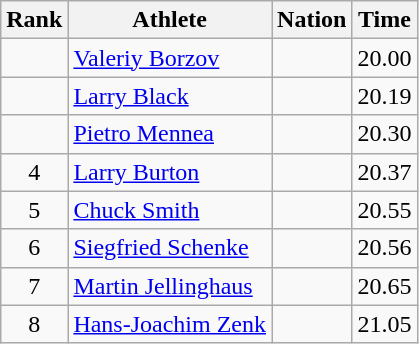<table class="wikitable sortable" style="text-align:center">
<tr>
<th>Rank</th>
<th>Athlete</th>
<th>Nation</th>
<th>Time</th>
</tr>
<tr>
<td></td>
<td align=left><a href='#'>Valeriy Borzov</a></td>
<td align=left></td>
<td>20.00</td>
</tr>
<tr>
<td></td>
<td align=left><a href='#'>Larry Black</a></td>
<td align=left></td>
<td>20.19</td>
</tr>
<tr>
<td></td>
<td align=left><a href='#'>Pietro Mennea</a></td>
<td align=left></td>
<td>20.30</td>
</tr>
<tr>
<td>4</td>
<td align=left><a href='#'>Larry Burton</a></td>
<td align=left></td>
<td>20.37</td>
</tr>
<tr>
<td>5</td>
<td align=left><a href='#'>Chuck Smith</a></td>
<td align=left></td>
<td>20.55</td>
</tr>
<tr>
<td>6</td>
<td align=left><a href='#'>Siegfried Schenke</a></td>
<td align=left></td>
<td>20.56</td>
</tr>
<tr>
<td>7</td>
<td align=left><a href='#'>Martin Jellinghaus</a></td>
<td align=left></td>
<td>20.65</td>
</tr>
<tr>
<td>8</td>
<td align=left><a href='#'>Hans-Joachim Zenk</a></td>
<td align=left></td>
<td>21.05</td>
</tr>
</table>
